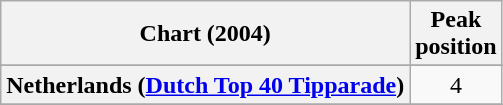<table class="wikitable sortable plainrowheaders" style="text-align:center">
<tr>
<th>Chart (2004)</th>
<th>Peak<br>position</th>
</tr>
<tr>
</tr>
<tr>
</tr>
<tr>
</tr>
<tr>
</tr>
<tr>
</tr>
<tr>
</tr>
<tr>
</tr>
<tr>
</tr>
<tr>
<th scope="row">Netherlands (<a href='#'>Dutch Top 40 Tipparade</a>)</th>
<td>4</td>
</tr>
<tr>
</tr>
<tr>
</tr>
<tr>
</tr>
<tr>
</tr>
<tr>
</tr>
<tr>
</tr>
<tr>
</tr>
<tr>
</tr>
<tr>
</tr>
<tr>
</tr>
<tr>
</tr>
</table>
